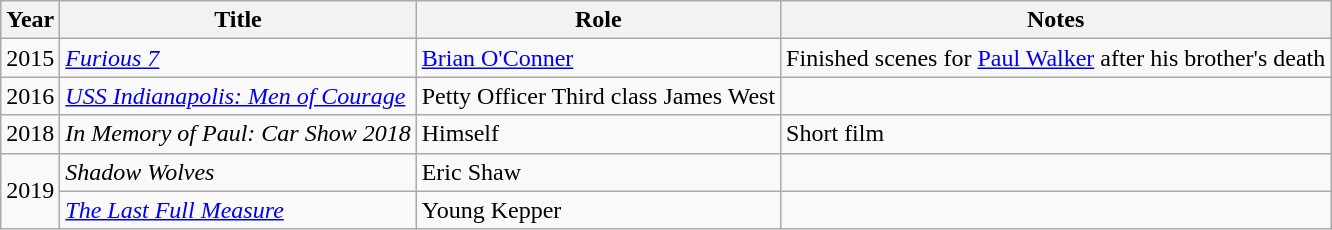<table class="wikitable sortable">
<tr>
<th>Year</th>
<th>Title</th>
<th>Role</th>
<th>Notes</th>
</tr>
<tr>
<td>2015</td>
<td><em><a href='#'>Furious 7</a></em></td>
<td><a href='#'>Brian O'Conner</a></td>
<td>Finished scenes for <a href='#'>Paul Walker</a> after his brother's death</td>
</tr>
<tr>
<td>2016</td>
<td><em><a href='#'>USS Indianapolis: Men of Courage</a></em></td>
<td>Petty Officer Third class James West</td>
<td></td>
</tr>
<tr>
<td>2018</td>
<td><em>In Memory of Paul: Car Show 2018</em></td>
<td>Himself</td>
<td>Short film</td>
</tr>
<tr>
<td rowspan="2">2019</td>
<td><em>Shadow Wolves</em></td>
<td>Eric Shaw</td>
<td></td>
</tr>
<tr>
<td><em><a href='#'>The Last Full Measure</a></em></td>
<td>Young Kepper</td>
<td></td>
</tr>
</table>
